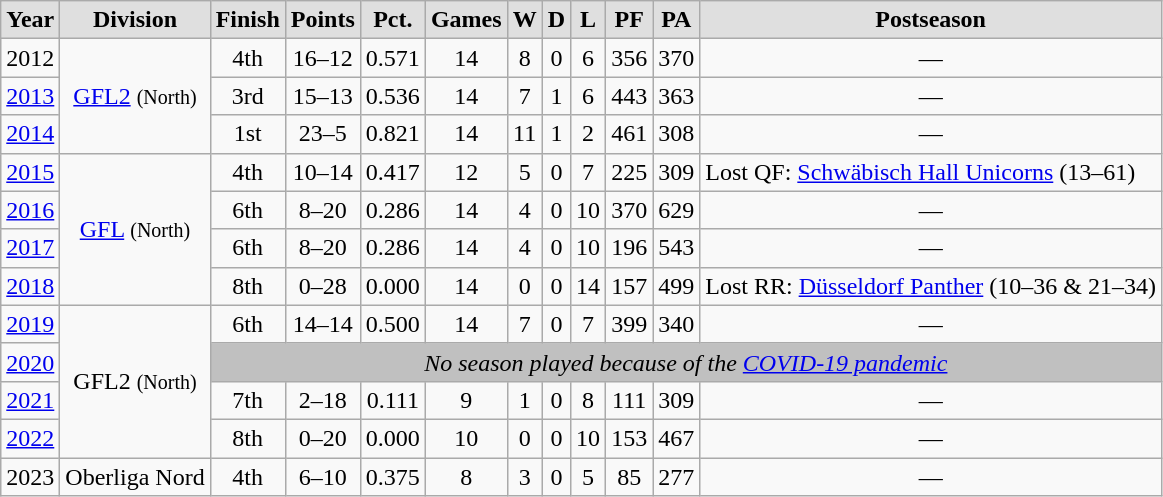<table class="wikitable" style="text-align:center">
<tr style="background:#DFDFDF; font-weight:bold">
<td>Year</td>
<td>Division</td>
<td>Finish</td>
<td>Points</td>
<td>Pct.</td>
<td>Games</td>
<td>W</td>
<td>D</td>
<td>L</td>
<td>PF</td>
<td>PA</td>
<td>Postseason</td>
</tr>
<tr>
<td>2012</td>
<td rowspan="3"><a href='#'>GFL2</a> <small>(North)</small></td>
<td>4th</td>
<td>16–12</td>
<td>0.571</td>
<td>14</td>
<td>8</td>
<td>0</td>
<td>6</td>
<td>356</td>
<td>370</td>
<td>—</td>
</tr>
<tr>
<td><a href='#'>2013</a></td>
<td>3rd</td>
<td>15–13</td>
<td>0.536</td>
<td>14</td>
<td>7</td>
<td>1</td>
<td>6</td>
<td>443</td>
<td>363</td>
<td>—</td>
</tr>
<tr>
<td><a href='#'>2014</a></td>
<td>1st</td>
<td>23–5</td>
<td>0.821</td>
<td>14</td>
<td>11</td>
<td>1</td>
<td>2</td>
<td>461</td>
<td>308</td>
<td>—</td>
</tr>
<tr>
<td><a href='#'>2015</a></td>
<td rowspan="4"><a href='#'>GFL</a> <small>(North)</small></td>
<td>4th</td>
<td>10–14</td>
<td>0.417</td>
<td>12</td>
<td>5</td>
<td>0</td>
<td>7</td>
<td>225</td>
<td>309</td>
<td style="text-align:left;">Lost QF: <a href='#'>Schwäbisch Hall Unicorns</a> (13–61)</td>
</tr>
<tr>
<td><a href='#'>2016</a></td>
<td>6th</td>
<td>8–20</td>
<td>0.286</td>
<td>14</td>
<td>4</td>
<td>0</td>
<td>10</td>
<td>370</td>
<td>629</td>
<td>—</td>
</tr>
<tr>
<td><a href='#'>2017</a></td>
<td>6th</td>
<td>8–20</td>
<td>0.286</td>
<td>14</td>
<td>4</td>
<td>0</td>
<td>10</td>
<td>196</td>
<td>543</td>
<td>—</td>
</tr>
<tr>
<td><a href='#'>2018</a></td>
<td>8th</td>
<td>0–28</td>
<td>0.000</td>
<td>14</td>
<td>0</td>
<td>0</td>
<td>14</td>
<td>157</td>
<td>499</td>
<td style="text-align:left;">Lost RR: <a href='#'>Düsseldorf Panther</a> (10–36 & 21–34)</td>
</tr>
<tr>
<td><a href='#'>2019</a></td>
<td rowspan="4">GFL2 <small>(North)</small></td>
<td>6th</td>
<td>14–14</td>
<td>0.500</td>
<td>14</td>
<td>7</td>
<td>0</td>
<td>7</td>
<td>399</td>
<td>340</td>
<td>—</td>
</tr>
<tr>
<td><a href='#'>2020</a></td>
<td colspan=10 style="background:#C0C0C0"><em>No season played because of the <a href='#'>COVID-19 pandemic</a></em></td>
</tr>
<tr>
<td><a href='#'>2021</a></td>
<td>7th</td>
<td>2–18</td>
<td>0.111</td>
<td>9</td>
<td>1</td>
<td>0</td>
<td>8</td>
<td>111</td>
<td>309</td>
<td>—</td>
</tr>
<tr>
<td><a href='#'>2022</a></td>
<td>8th</td>
<td>0–20</td>
<td>0.000</td>
<td>10</td>
<td>0</td>
<td>0</td>
<td>10</td>
<td>153</td>
<td>467</td>
<td>—</td>
</tr>
<tr>
<td>2023</td>
<td>Oberliga Nord</td>
<td>4th</td>
<td>6–10</td>
<td>0.375</td>
<td>8</td>
<td>3</td>
<td>0</td>
<td>5</td>
<td>85</td>
<td>277</td>
<td>—</td>
</tr>
</table>
